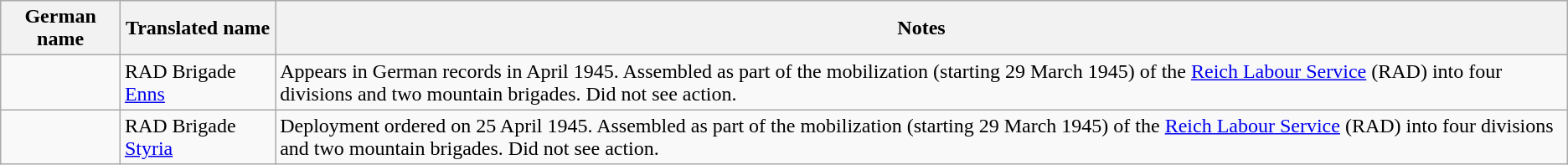<table class="wikitable">
<tr>
<th>German name</th>
<th>Translated name</th>
<th>Notes</th>
</tr>
<tr>
<td></td>
<td>RAD Brigade <a href='#'>Enns</a></td>
<td>Appears in German records in April 1945. Assembled as part of the mobilization (starting 29 March 1945) of the <a href='#'>Reich Labour Service</a> (RAD) into four divisions and two mountain brigades. Did not see action.</td>
</tr>
<tr>
<td></td>
<td>RAD Brigade <a href='#'>Styria</a></td>
<td>Deployment ordered on 25 April 1945. Assembled as part of the mobilization (starting 29 March 1945) of the <a href='#'>Reich Labour Service</a> (RAD) into four divisions and two mountain brigades. Did not see action.</td>
</tr>
</table>
